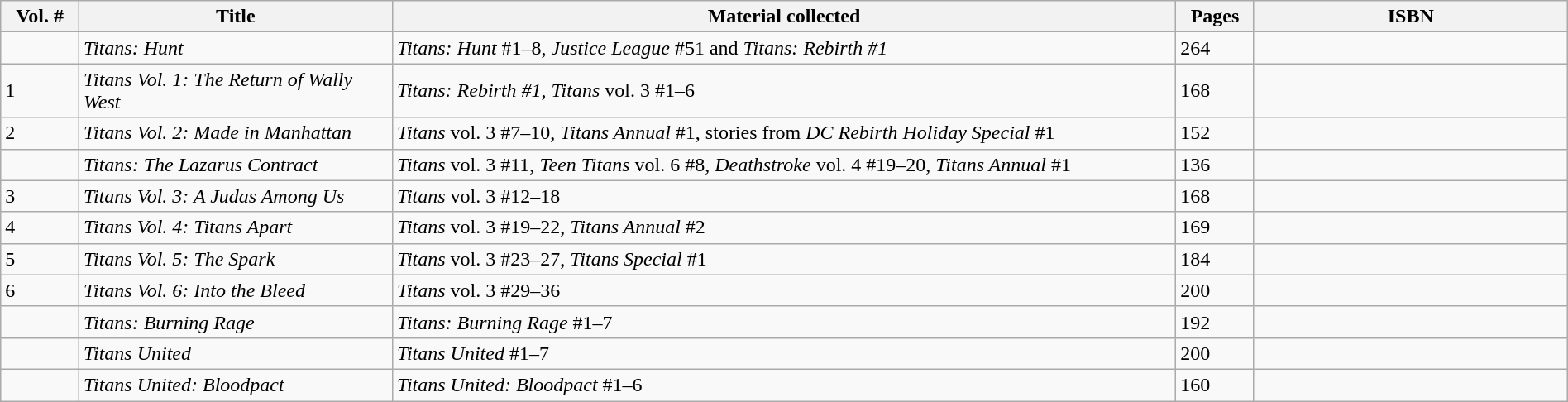<table class="wikitable" style="width:100%;">
<tr>
<th style="width:5%;">Vol. #</th>
<th style="width:20%;">Title</th>
<th style="width:50%;">Material collected</th>
<th style="width:5%;">Pages</th>
<th style="width:20%;">ISBN</th>
</tr>
<tr>
<td></td>
<td><em>Titans: Hunt</em></td>
<td><em>Titans: Hunt</em> #1–8, <em>Justice League</em> #51 and <em>Titans: Rebirth #1</em></td>
<td>264</td>
<td></td>
</tr>
<tr>
<td>1</td>
<td><em>Titans Vol. 1: The Return of Wally West</em></td>
<td><em>Titans: Rebirth #1</em>, <em>Titans</em>  vol. 3 #1–6</td>
<td>168</td>
<td></td>
</tr>
<tr>
<td>2</td>
<td><em>Titans Vol. 2: Made in Manhattan</em></td>
<td><em>Titans</em>  vol. 3 #7–10, <em>Titans Annual</em> #1, stories from <em>DC Rebirth Holiday Special</em> #1</td>
<td>152</td>
<td></td>
</tr>
<tr>
<td></td>
<td><em>Titans: The Lazarus Contract</em></td>
<td><em>Titans</em> vol. 3 #11, <em>Teen Titans</em> vol. 6 #8, <em>Deathstroke</em> vol. 4 #19–20, <em>Titans Annual</em> #1</td>
<td>136</td>
<td></td>
</tr>
<tr>
<td>3</td>
<td><em>Titans Vol. 3: A Judas Among Us</em></td>
<td><em>Titans</em> vol. 3 #12–18</td>
<td>168</td>
<td></td>
</tr>
<tr>
<td>4</td>
<td><em>Titans Vol. 4: Titans Apart</em></td>
<td><em>Titans</em> vol. 3 #19–22, <em>Titans Annual</em> #2</td>
<td>169</td>
<td></td>
</tr>
<tr>
<td>5</td>
<td><em>Titans Vol. 5: The Spark</em></td>
<td><em>Titans</em> vol. 3 #23–27, <em>Titans Special</em> #1</td>
<td>184</td>
<td></td>
</tr>
<tr>
<td>6</td>
<td><em>Titans Vol. 6: Into the Bleed</em></td>
<td><em>Titans</em> vol. 3 #29–36</td>
<td>200</td>
<td></td>
</tr>
<tr>
<td></td>
<td><em>Titans: Burning Rage</em></td>
<td><em>Titans: Burning Rage</em> #1–7</td>
<td>192</td>
<td></td>
</tr>
<tr>
<td></td>
<td><em>Titans United</em></td>
<td><em>Titans United</em> #1–7</td>
<td>200</td>
<td></td>
</tr>
<tr>
<td></td>
<td><em>Titans United: Bloodpact</em></td>
<td><em>Titans United: Bloodpact</em> #1–6</td>
<td>160</td>
<td></td>
</tr>
</table>
